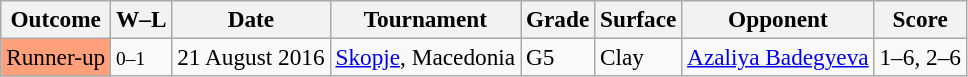<table class="sortable wikitable" style=font-size:97%>
<tr>
<th>Outcome</th>
<th class="unsortable">W–L</th>
<th>Date</th>
<th>Tournament</th>
<th>Grade</th>
<th>Surface</th>
<th>Opponent</th>
<th>Score</th>
</tr>
<tr>
<td style="background:#ffa07a;">Runner-up</td>
<td><small>0–1</small></td>
<td>21 August 2016</td>
<td><a href='#'>Skopje</a>, Macedonia</td>
<td>G5</td>
<td>Clay</td>
<td> <a href='#'>Azaliya Badegyeva</a></td>
<td>1–6, 2–6</td>
</tr>
</table>
